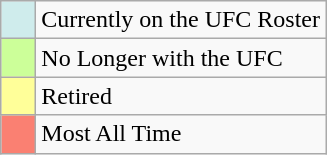<table class="wikitable">
<tr>
<td style="background:#CFECEC; width:1em"></td>
<td>Currently on the UFC Roster</td>
</tr>
<tr>
<td style="background:#CCFF99; width:1em"></td>
<td>No Longer with the UFC</td>
</tr>
<tr>
<td style="background:#FFFF99; width:1em"></td>
<td>Retired</td>
</tr>
<tr>
<td style="background:#FA8072; width:1em"></td>
<td>Most All Time</td>
</tr>
</table>
